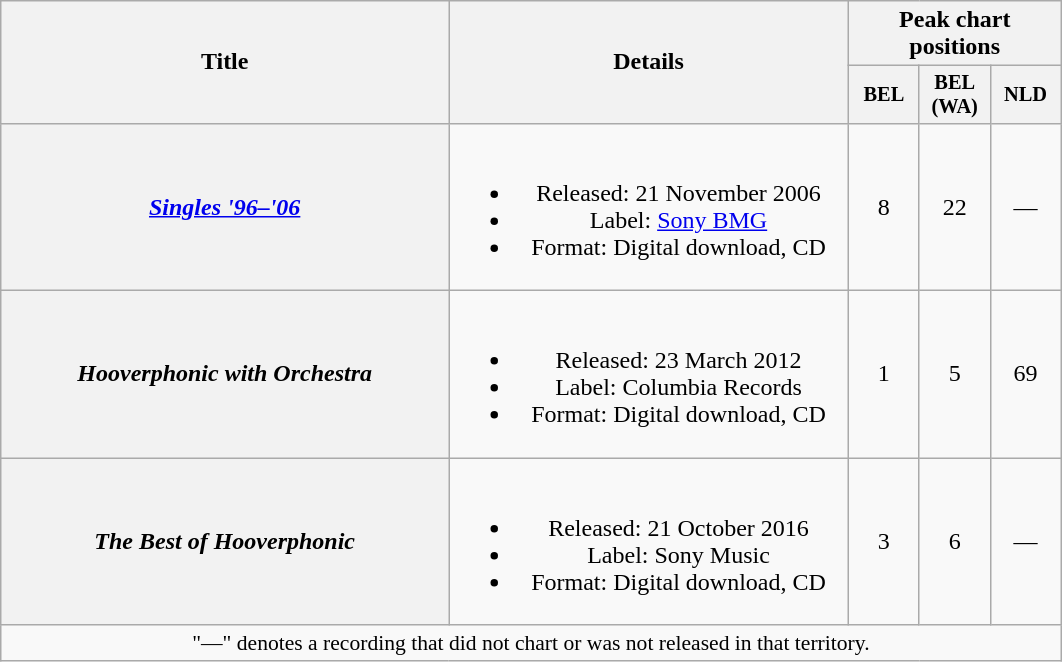<table class="wikitable plainrowheaders" style="text-align:center;">
<tr>
<th scope="col" rowspan="2" style="width:18.2em;">Title</th>
<th scope="col" rowspan="2" style="width:16.2em;">Details</th>
<th scope="col" colspan="3">Peak chart positions</th>
</tr>
<tr>
<th scope="col" style="width:3em;font-size:85%;">BEL<br></th>
<th scope="col" style="width:3em;font-size:85%;">BEL<br>(WA)<br></th>
<th scope="col" style="width:3em;font-size:85%;">NLD<br></th>
</tr>
<tr>
<th scope="row"><em><a href='#'>Singles '96–'06</a></em></th>
<td><br><ul><li>Released: 21 November 2006</li><li>Label: <a href='#'>Sony BMG</a></li><li>Format: Digital download, CD</li></ul></td>
<td>8</td>
<td>22</td>
<td>—</td>
</tr>
<tr>
<th scope="row"><em>Hooverphonic with Orchestra</em></th>
<td><br><ul><li>Released: 23 March 2012</li><li>Label: Columbia Records</li><li>Format: Digital download, CD</li></ul></td>
<td>1</td>
<td>5</td>
<td>69</td>
</tr>
<tr>
<th scope="row"><em>The Best of Hooverphonic</em></th>
<td><br><ul><li>Released: 21 October 2016</li><li>Label: Sony Music</li><li>Format: Digital download, CD</li></ul></td>
<td>3</td>
<td>6</td>
<td>—</td>
</tr>
<tr>
<td colspan="15" style="font-size:90%">"—" denotes a recording that did not chart or was not released in that territory.</td>
</tr>
</table>
